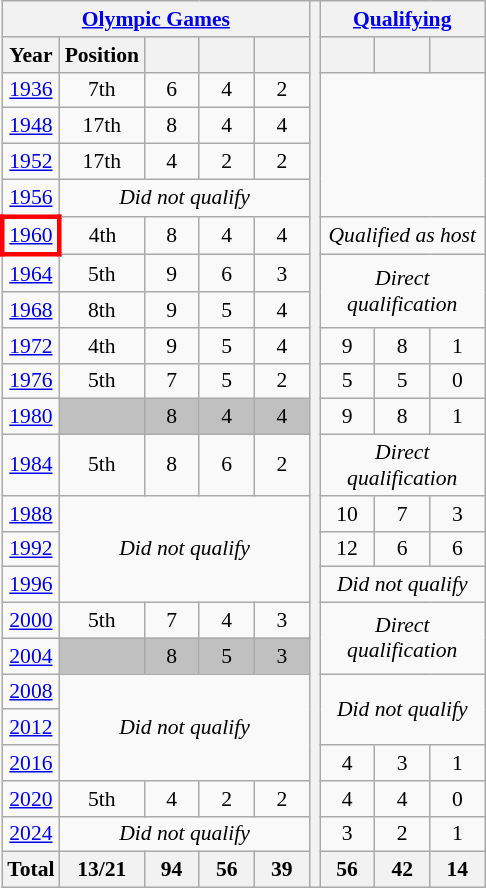<table class="wikitable" style="text-align: center;font-size:90%;">
<tr>
<th colspan=5><a href='#'>Olympic Games</a></th>
<th rowspan=24></th>
<th colspan=3><a href='#'>Qualifying</a></th>
</tr>
<tr>
<th>Year</th>
<th>Position</th>
<th width=30></th>
<th width=30></th>
<th width=30></th>
<th width=30></th>
<th width=30></th>
<th width=30></th>
</tr>
<tr>
<td> <a href='#'>1936</a></td>
<td>7th</td>
<td>6</td>
<td>4</td>
<td>2</td>
</tr>
<tr>
<td> <a href='#'>1948</a></td>
<td>17th</td>
<td>8</td>
<td>4</td>
<td>4</td>
</tr>
<tr>
<td> <a href='#'>1952</a></td>
<td>17th</td>
<td>4</td>
<td>2</td>
<td>2</td>
</tr>
<tr>
<td> <a href='#'>1956</a></td>
<td colspan=4><em>Did not qualify</em></td>
</tr>
<tr>
<td style="border: 3px solid red"> <a href='#'>1960</a></td>
<td>4th</td>
<td>8</td>
<td>4</td>
<td>4</td>
<td colspan=3><em>Qualified as host</em></td>
</tr>
<tr>
<td> <a href='#'>1964</a></td>
<td>5th</td>
<td>9</td>
<td>6</td>
<td>3</td>
<td colspan=3 rowspan=2><em>Direct qualification</em></td>
</tr>
<tr>
<td> <a href='#'>1968</a></td>
<td>8th</td>
<td>9</td>
<td>5</td>
<td>4</td>
</tr>
<tr>
<td> <a href='#'>1972</a></td>
<td>4th</td>
<td>9</td>
<td>5</td>
<td>4</td>
<td>9</td>
<td>8</td>
<td>1</td>
</tr>
<tr>
<td> <a href='#'>1976</a></td>
<td>5th</td>
<td>7</td>
<td>5</td>
<td>2</td>
<td>5</td>
<td>5</td>
<td>0</td>
</tr>
<tr>
<td> <a href='#'>1980</a></td>
<td bgcolor=silver></td>
<td bgcolor=silver>8</td>
<td bgcolor=silver>4</td>
<td bgcolor=silver>4</td>
<td>9</td>
<td>8</td>
<td>1</td>
</tr>
<tr>
<td> <a href='#'>1984</a></td>
<td>5th</td>
<td>8</td>
<td>6</td>
<td>2</td>
<td colspan=3><em>Direct qualification</em></td>
</tr>
<tr>
<td> <a href='#'>1988</a></td>
<td colspan=4 rowspan=3><em>Did not qualify</em></td>
<td>10</td>
<td>7</td>
<td>3</td>
</tr>
<tr>
<td> <a href='#'>1992</a></td>
<td>12</td>
<td>6</td>
<td>6</td>
</tr>
<tr>
<td> <a href='#'>1996</a></td>
<td colspan=3><em>Did not qualify</em></td>
</tr>
<tr>
<td> <a href='#'>2000</a></td>
<td>5th</td>
<td>7</td>
<td>4</td>
<td>3</td>
<td colspan=3 rowspan=2><em>Direct qualification</em></td>
</tr>
<tr>
<td> <a href='#'>2004</a></td>
<td bgcolor=silver></td>
<td bgcolor=silver>8</td>
<td bgcolor=silver>5</td>
<td bgcolor=silver>3</td>
</tr>
<tr>
<td> <a href='#'>2008</a></td>
<td colspan=4 rowspan=3><em>Did not qualify</em></td>
<td colspan=3 rowspan=2><em>Did not qualify</em></td>
</tr>
<tr>
<td> <a href='#'>2012</a></td>
</tr>
<tr>
<td> <a href='#'>2016</a></td>
<td>4</td>
<td>3</td>
<td>1</td>
</tr>
<tr>
<td> <a href='#'>2020</a></td>
<td>5th</td>
<td>4</td>
<td>2</td>
<td>2</td>
<td>4</td>
<td>4</td>
<td>0</td>
</tr>
<tr>
<td> <a href='#'>2024</a></td>
<td colspan=4><em>Did not qualify</em></td>
<td>3</td>
<td>2</td>
<td>1</td>
</tr>
<tr>
<th>Total</th>
<th>13/21</th>
<th>94</th>
<th>56</th>
<th>39</th>
<th>56</th>
<th>42</th>
<th>14</th>
</tr>
</table>
